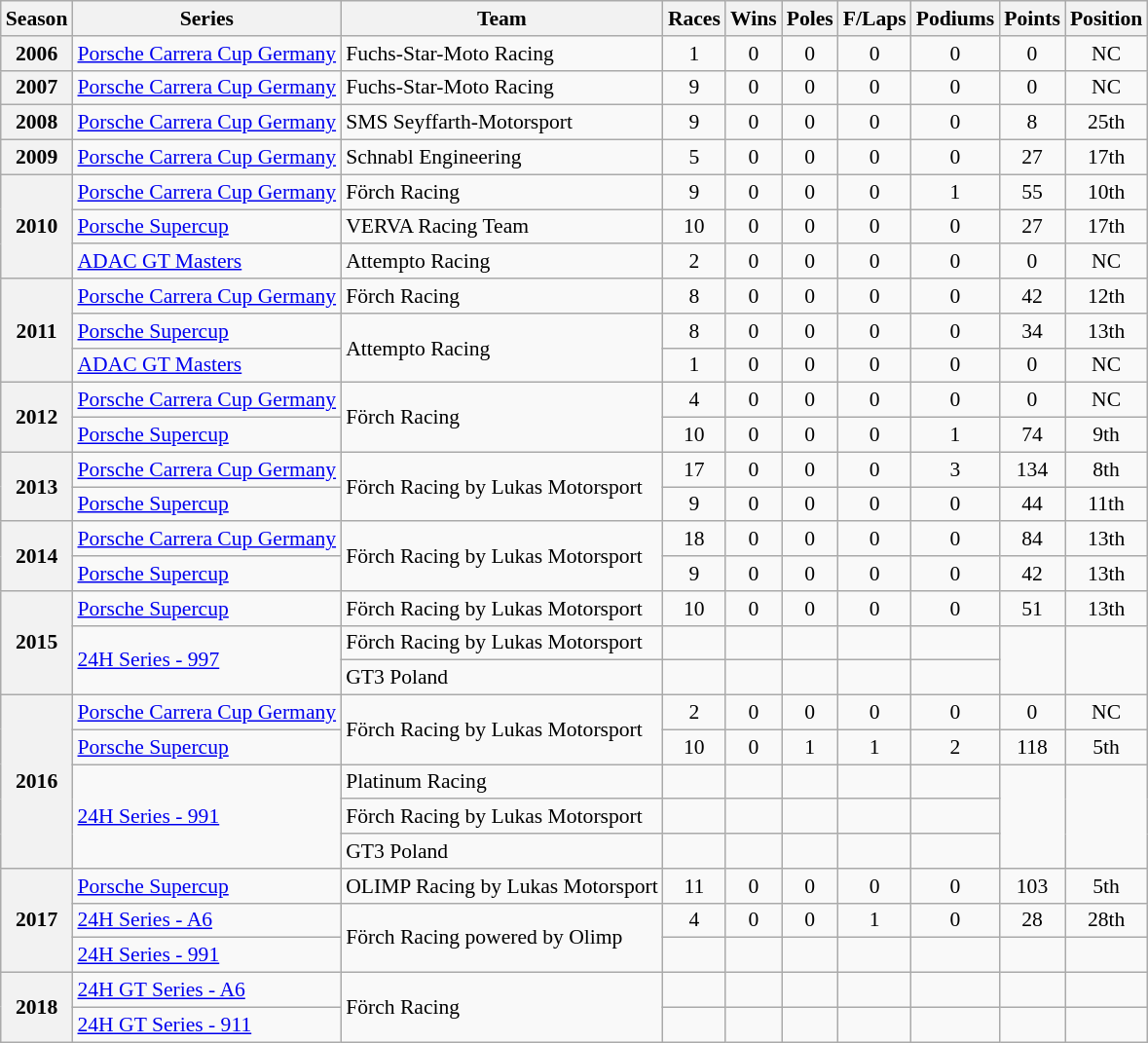<table class="wikitable" style="font-size: 90%; text-align:center">
<tr>
<th>Season</th>
<th>Series</th>
<th>Team</th>
<th>Races</th>
<th>Wins</th>
<th>Poles</th>
<th>F/Laps</th>
<th>Podiums</th>
<th>Points</th>
<th>Position</th>
</tr>
<tr>
<th>2006</th>
<td align=left><a href='#'>Porsche Carrera Cup Germany</a></td>
<td align=left>Fuchs-Star-Moto Racing</td>
<td>1</td>
<td>0</td>
<td>0</td>
<td>0</td>
<td>0</td>
<td>0</td>
<td>NC</td>
</tr>
<tr>
<th>2007</th>
<td align=left><a href='#'>Porsche Carrera Cup Germany</a></td>
<td align=left>Fuchs-Star-Moto Racing</td>
<td>9</td>
<td>0</td>
<td>0</td>
<td>0</td>
<td>0</td>
<td>0</td>
<td>NC</td>
</tr>
<tr>
<th>2008</th>
<td align=left><a href='#'>Porsche Carrera Cup Germany</a></td>
<td align=left>SMS Seyffarth-Motorsport</td>
<td>9</td>
<td>0</td>
<td>0</td>
<td>0</td>
<td>0</td>
<td>8</td>
<td>25th</td>
</tr>
<tr>
<th>2009</th>
<td align=left><a href='#'>Porsche Carrera Cup Germany</a></td>
<td align=left>Schnabl Engineering</td>
<td>5</td>
<td>0</td>
<td>0</td>
<td>0</td>
<td>0</td>
<td>27</td>
<td>17th</td>
</tr>
<tr>
<th rowspan=3>2010</th>
<td align=left><a href='#'>Porsche Carrera Cup Germany</a></td>
<td align=left>Förch Racing</td>
<td>9</td>
<td>0</td>
<td>0</td>
<td>0</td>
<td>1</td>
<td>55</td>
<td>10th</td>
</tr>
<tr>
<td align=left><a href='#'>Porsche Supercup</a></td>
<td align=left>VERVA Racing Team</td>
<td>10</td>
<td>0</td>
<td>0</td>
<td>0</td>
<td>0</td>
<td>27</td>
<td>17th</td>
</tr>
<tr>
<td align=left><a href='#'>ADAC GT Masters</a></td>
<td align=left>Attempto Racing</td>
<td>2</td>
<td>0</td>
<td>0</td>
<td>0</td>
<td>0</td>
<td>0</td>
<td>NC</td>
</tr>
<tr>
<th rowspan=3>2011</th>
<td align=left><a href='#'>Porsche Carrera Cup Germany</a></td>
<td align=left>Förch Racing</td>
<td>8</td>
<td>0</td>
<td>0</td>
<td>0</td>
<td>0</td>
<td>42</td>
<td>12th</td>
</tr>
<tr>
<td align=left><a href='#'>Porsche Supercup</a></td>
<td rowspan="2" align="left">Attempto Racing</td>
<td>8</td>
<td>0</td>
<td>0</td>
<td>0</td>
<td>0</td>
<td>34</td>
<td>13th</td>
</tr>
<tr>
<td align=left><a href='#'>ADAC GT Masters</a></td>
<td>1</td>
<td>0</td>
<td>0</td>
<td>0</td>
<td>0</td>
<td>0</td>
<td>NC</td>
</tr>
<tr>
<th rowspan=2>2012</th>
<td align=left><a href='#'>Porsche Carrera Cup Germany</a></td>
<td rowspan="2" align="left">Förch Racing</td>
<td>4</td>
<td>0</td>
<td>0</td>
<td>0</td>
<td>0</td>
<td>0</td>
<td>NC</td>
</tr>
<tr>
<td align=left><a href='#'>Porsche Supercup</a></td>
<td>10</td>
<td>0</td>
<td>0</td>
<td>0</td>
<td>1</td>
<td>74</td>
<td>9th</td>
</tr>
<tr>
<th rowspan=2>2013</th>
<td align=left><a href='#'>Porsche Carrera Cup Germany</a></td>
<td rowspan="2" align="left">Förch Racing by Lukas Motorsport</td>
<td>17</td>
<td>0</td>
<td>0</td>
<td>0</td>
<td>3</td>
<td>134</td>
<td>8th</td>
</tr>
<tr>
<td align=left><a href='#'>Porsche Supercup</a></td>
<td>9</td>
<td>0</td>
<td>0</td>
<td>0</td>
<td>0</td>
<td>44</td>
<td>11th</td>
</tr>
<tr>
<th rowspan=2>2014</th>
<td align=left><a href='#'>Porsche Carrera Cup Germany</a></td>
<td rowspan="2" align="left">Förch Racing by Lukas Motorsport</td>
<td>18</td>
<td>0</td>
<td>0</td>
<td>0</td>
<td>0</td>
<td>84</td>
<td>13th</td>
</tr>
<tr>
<td align=left><a href='#'>Porsche Supercup</a></td>
<td>9</td>
<td>0</td>
<td>0</td>
<td>0</td>
<td>0</td>
<td>42</td>
<td>13th</td>
</tr>
<tr>
<th rowspan="3">2015</th>
<td align=left><a href='#'>Porsche Supercup</a></td>
<td align=left>Förch Racing by Lukas Motorsport</td>
<td>10</td>
<td>0</td>
<td>0</td>
<td>0</td>
<td>0</td>
<td>51</td>
<td>13th</td>
</tr>
<tr>
<td rowspan="2" align=left><a href='#'>24H Series - 997</a></td>
<td align=left>Förch Racing by Lukas Motorsport</td>
<td></td>
<td></td>
<td></td>
<td></td>
<td></td>
<td rowspan="2"></td>
<td rowspan="2"></td>
</tr>
<tr>
<td align=left>GT3 Poland</td>
<td></td>
<td></td>
<td></td>
<td></td>
<td></td>
</tr>
<tr>
<th rowspan="5">2016</th>
<td align="left"><a href='#'>Porsche Carrera Cup Germany</a></td>
<td rowspan="2" align="left">Förch Racing by Lukas Motorsport</td>
<td>2</td>
<td>0</td>
<td>0</td>
<td>0</td>
<td>0</td>
<td>0</td>
<td>NC</td>
</tr>
<tr>
<td align=left><a href='#'>Porsche Supercup</a></td>
<td>10</td>
<td>0</td>
<td>1</td>
<td>1</td>
<td>2</td>
<td>118</td>
<td>5th</td>
</tr>
<tr>
<td rowspan="3" align=left><a href='#'>24H Series - 991</a></td>
<td align=left>Platinum Racing</td>
<td></td>
<td></td>
<td></td>
<td></td>
<td></td>
<td rowspan="3"></td>
<td rowspan="3"></td>
</tr>
<tr>
<td align=left>Förch Racing by Lukas Motorsport</td>
<td></td>
<td></td>
<td></td>
<td></td>
<td></td>
</tr>
<tr>
<td align=left>GT3 Poland</td>
<td></td>
<td></td>
<td></td>
<td></td>
<td></td>
</tr>
<tr>
<th rowspan="3">2017</th>
<td align=left><a href='#'>Porsche Supercup</a></td>
<td align=left>OLIMP Racing by Lukas Motorsport</td>
<td>11</td>
<td>0</td>
<td>0</td>
<td>0</td>
<td>0</td>
<td>103</td>
<td>5th</td>
</tr>
<tr>
<td align=left><a href='#'>24H Series - A6</a></td>
<td rowspan="2" align="left">Förch Racing powered by Olimp</td>
<td>4</td>
<td>0</td>
<td>0</td>
<td>1</td>
<td>0</td>
<td>28</td>
<td>28th</td>
</tr>
<tr>
<td align=left><a href='#'>24H Series - 991</a></td>
<td></td>
<td></td>
<td></td>
<td></td>
<td></td>
<td></td>
<td></td>
</tr>
<tr>
<th rowspan="2">2018</th>
<td align=left><a href='#'>24H GT Series - A6</a></td>
<td rowspan="2" align="left">Förch Racing</td>
<td></td>
<td></td>
<td></td>
<td></td>
<td></td>
<td></td>
<td></td>
</tr>
<tr>
<td align=left><a href='#'>24H GT Series - 911</a></td>
<td></td>
<td></td>
<td></td>
<td></td>
<td></td>
<td></td>
<td></td>
</tr>
</table>
